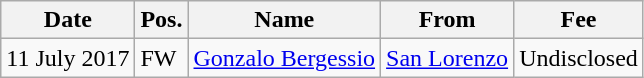<table class="wikitable">
<tr>
<th>Date</th>
<th>Pos.</th>
<th>Name</th>
<th>From</th>
<th>Fee</th>
</tr>
<tr>
<td>11 July 2017</td>
<td>FW</td>
<td> <a href='#'>Gonzalo Bergessio</a></td>
<td> <a href='#'>San Lorenzo</a></td>
<td>Undisclosed</td>
</tr>
</table>
